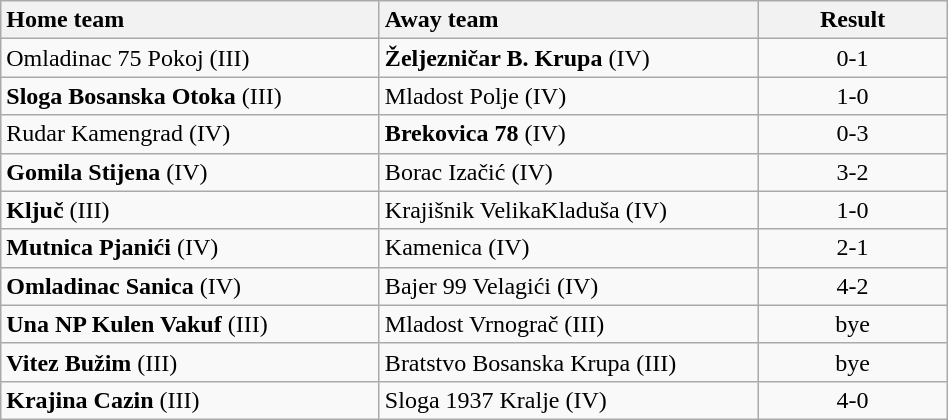<table class="wikitable" style="width:50%">
<tr>
<th style="width:40%; text-align:left">Home team</th>
<th style="width:40%; text-align:left">Away team</th>
<th>Result</th>
</tr>
<tr>
<td>Omladinac 75 Pokoj (III)</td>
<td><strong>Željezničar B. Krupa</strong> (IV)</td>
<td style="text-align:center">0-1</td>
</tr>
<tr>
<td><strong>Sloga Bosanska Otoka</strong> (III)</td>
<td>Mladost Polje (IV)</td>
<td style="text-align:center">1-0</td>
</tr>
<tr>
<td>Rudar Kamengrad (IV)</td>
<td><strong>Brekovica 78</strong> (IV)</td>
<td style="text-align:center">0-3</td>
</tr>
<tr>
<td><strong>Gomila Stijena</strong> (IV)</td>
<td>Borac Izačić (IV)</td>
<td style="text-align:center">3-2</td>
</tr>
<tr>
<td><strong>Ključ</strong> (III)</td>
<td>Krajišnik VelikaKladuša (IV)</td>
<td style="text-align:center">1-0</td>
</tr>
<tr>
<td><strong>Mutnica Pjanići</strong> (IV)</td>
<td>Kamenica (IV)</td>
<td style="text-align:center">2-1</td>
</tr>
<tr>
<td><strong>Omladinac Sanica</strong> (IV)</td>
<td>Bajer 99 Velagići (IV)</td>
<td style="text-align:center">4-2</td>
</tr>
<tr>
<td><strong>Una NP Kulen Vakuf</strong> (III)</td>
<td>Mladost Vrnograč (III)</td>
<td style="text-align:center">bye</td>
</tr>
<tr>
<td><strong>Vitez Bužim</strong> (III)</td>
<td>Bratstvo Bosanska Krupa (III)</td>
<td style="text-align:center">bye</td>
</tr>
<tr>
<td><strong>Krajina Cazin</strong> (III)</td>
<td>Sloga 1937 Kralje (IV)</td>
<td style="text-align:center">4-0</td>
</tr>
</table>
